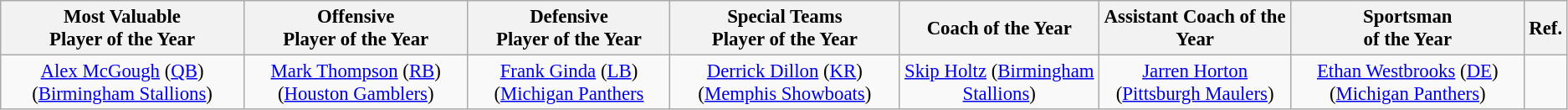<table class="wikitable" style="font-size: 95%; text-align: center;">
<tr>
<th>Most Valuable<br>Player of the Year</th>
<th>Offensive<br>Player of the Year</th>
<th>Defensive<br>Player of the Year</th>
<th>Special Teams<br>Player of the Year</th>
<th>Coach of the Year</th>
<th>Assistant Coach of the Year</th>
<th>Sportsman<br>of the Year</th>
<th>Ref.</th>
</tr>
<tr>
<td><a href='#'>Alex McGough</a> (<a href='#'>QB</a>) (<a href='#'>Birmingham Stallions</a>)</td>
<td><a href='#'>Mark Thompson</a> (<a href='#'>RB</a>) (<a href='#'>Houston Gamblers</a>)</td>
<td><a href='#'>Frank Ginda</a> (<a href='#'>LB</a>) (<a href='#'>Michigan Panthers</a></td>
<td><a href='#'>Derrick Dillon</a> (<a href='#'>KR</a>) (<a href='#'>Memphis Showboats</a>)</td>
<td><a href='#'>Skip Holtz</a> (<a href='#'>Birmingham Stallions</a>)</td>
<td><a href='#'>Jarren Horton</a> (<a href='#'>Pittsburgh Maulers</a>)</td>
<td><a href='#'>Ethan Westbrooks</a> (<a href='#'>DE</a>) (<a href='#'>Michigan Panthers</a>)</td>
<td></td>
</tr>
</table>
